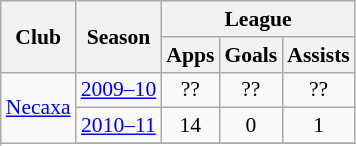<table class="wikitable" style="font-size:90%; text-align:center;">
<tr>
<th rowspan="2">Club</th>
<th rowspan="2">Season</th>
<th colspan="3">League</th>
</tr>
<tr>
<th>Apps</th>
<th>Goals</th>
<th>Assists</th>
</tr>
<tr>
<td rowspan="9"><a href='#'>Necaxa</a></td>
<td><a href='#'>2009–10</a></td>
<td>??</td>
<td>??</td>
<td>??</td>
</tr>
<tr>
<td><a href='#'>2010–11</a></td>
<td>14</td>
<td>0</td>
<td>1</td>
</tr>
<tr>
</tr>
</table>
